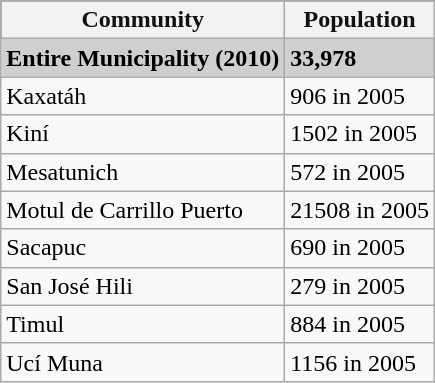<table class="wikitable">
<tr style="background:#111111; color:#111111;">
<th><strong>Community</strong></th>
<th><strong>Population</strong></th>
</tr>
<tr style="background:#CFCFCF;">
<td><strong>Entire Municipality (2010)</strong></td>
<td><strong>33,978</strong></td>
</tr>
<tr>
<td>Kaxatáh</td>
<td>906 in 2005</td>
</tr>
<tr>
<td>Kiní</td>
<td>1502 in 2005</td>
</tr>
<tr>
<td>Mesatunich</td>
<td>572 in 2005</td>
</tr>
<tr>
<td>Motul de Carrillo Puerto</td>
<td>21508 in 2005</td>
</tr>
<tr>
<td>Sacapuc</td>
<td>690 in 2005</td>
</tr>
<tr>
<td>San José Hili</td>
<td>279 in 2005</td>
</tr>
<tr>
<td>Timul</td>
<td>884  in 2005</td>
</tr>
<tr>
<td>Ucí Muna</td>
<td>1156  in 2005</td>
</tr>
</table>
